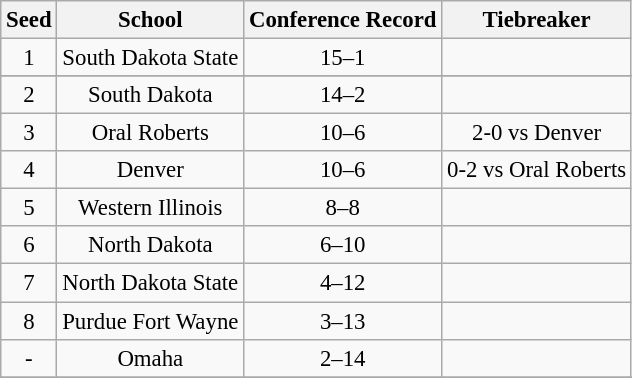<table class="wikitable" style="white-space:nowrap; font-size:95%;text-align:center">
<tr>
<th>Seed</th>
<th>School</th>
<th>Conference Record</th>
<th>Tiebreaker</th>
</tr>
<tr>
<td>1</td>
<td>South Dakota State</td>
<td>15–1</td>
<td></td>
</tr>
<tr>
</tr>
<tr>
<td>2</td>
<td>South Dakota</td>
<td>14–2</td>
<td></td>
</tr>
<tr>
<td>3</td>
<td>Oral Roberts</td>
<td>10–6</td>
<td>2-0 vs Denver</td>
</tr>
<tr>
<td>4</td>
<td>Denver</td>
<td>10–6</td>
<td>0-2 vs Oral Roberts</td>
</tr>
<tr>
<td>5</td>
<td>Western Illinois</td>
<td>8–8</td>
<td></td>
</tr>
<tr>
<td>6</td>
<td>North Dakota</td>
<td>6–10</td>
<td></td>
</tr>
<tr>
<td>7</td>
<td>North Dakota State</td>
<td>4–12</td>
<td></td>
</tr>
<tr>
<td>8</td>
<td>Purdue Fort Wayne</td>
<td>3–13</td>
<td></td>
</tr>
<tr>
<td>-</td>
<td>Omaha</td>
<td>2–14</td>
<td></td>
</tr>
<tr>
</tr>
<tr>
</tr>
</table>
